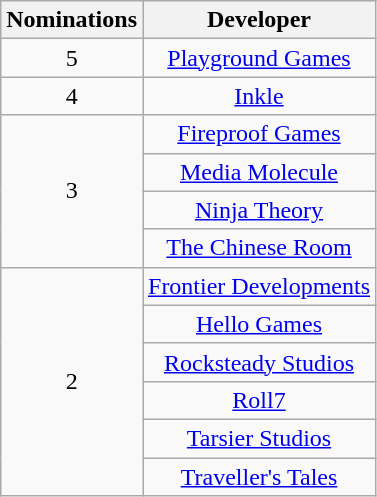<table class="wikitable" style="text-align:center;">
<tr>
<th>Nominations</th>
<th>Developer</th>
</tr>
<tr>
<td align="center" rowspan="1">5</td>
<td><a href='#'>Playground Games</a></td>
</tr>
<tr>
<td align="center" rowspan="1">4</td>
<td><a href='#'>Inkle</a></td>
</tr>
<tr>
<td align="center" rowspan="4">3</td>
<td><a href='#'>Fireproof Games</a></td>
</tr>
<tr>
<td><a href='#'>Media Molecule</a></td>
</tr>
<tr>
<td><a href='#'>Ninja Theory</a></td>
</tr>
<tr>
<td><a href='#'>The Chinese Room</a></td>
</tr>
<tr>
<td align="center" rowspan="6">2</td>
<td><a href='#'>Frontier Developments</a></td>
</tr>
<tr>
<td><a href='#'>Hello Games</a></td>
</tr>
<tr>
<td><a href='#'>Rocksteady Studios</a></td>
</tr>
<tr>
<td><a href='#'>Roll7</a></td>
</tr>
<tr>
<td><a href='#'>Tarsier Studios</a></td>
</tr>
<tr>
<td><a href='#'>Traveller's Tales</a></td>
</tr>
</table>
